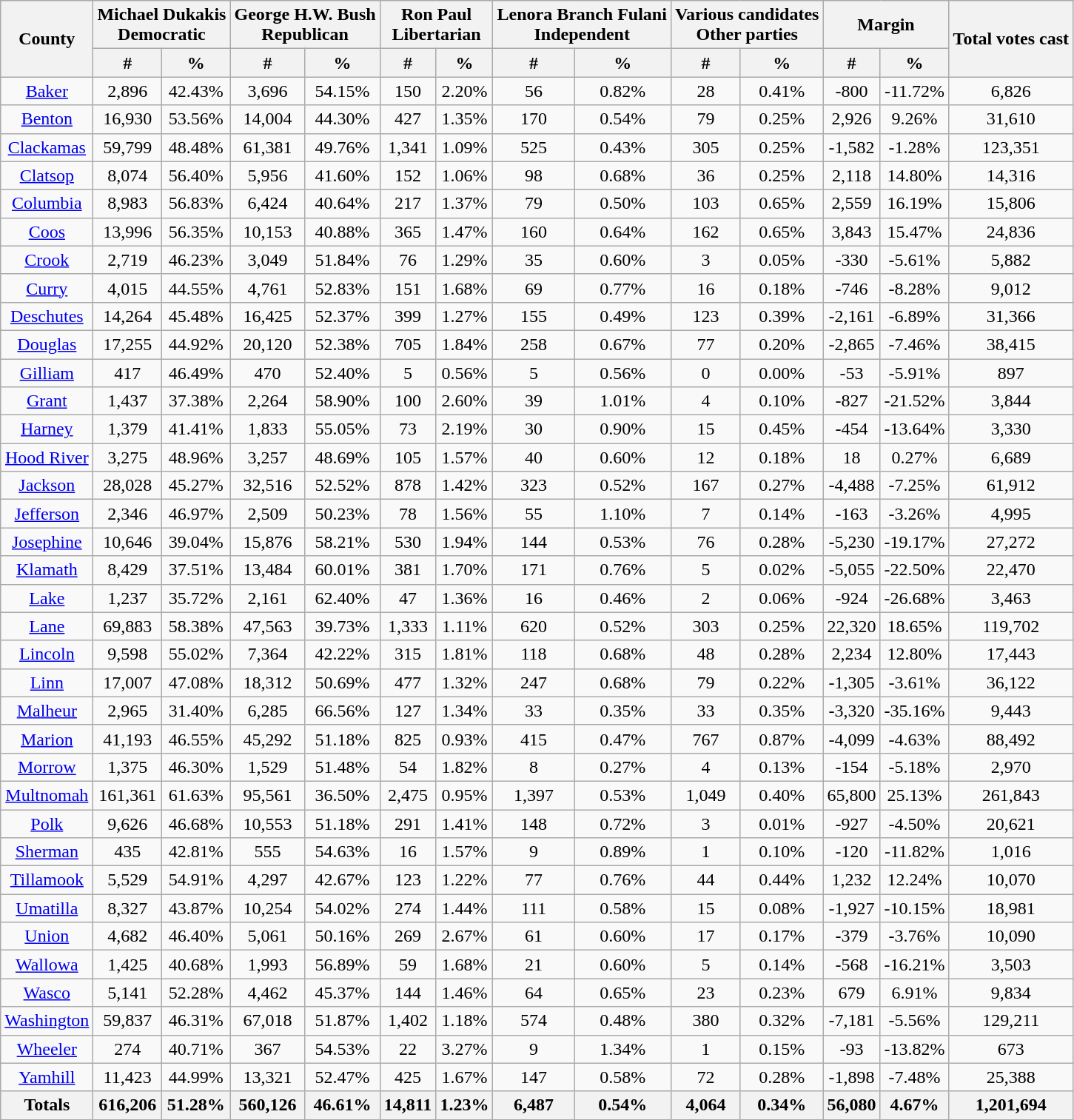<table class="wikitable sortable" style="text-align:center">
<tr>
<th style="text-align:center;" rowspan="2">County</th>
<th style="text-align:center;" colspan="2">Michael Dukakis<br>Democratic</th>
<th style="text-align:center;" colspan="2">George H.W. Bush<br>Republican</th>
<th style="text-align:center;" colspan="2">Ron Paul<br>Libertarian</th>
<th style="text-align:center;" colspan="2">Lenora Branch Fulani<br>Independent</th>
<th style="text-align:center;" colspan="2">Various candidates<br>Other parties</th>
<th style="text-align:center;" colspan="2">Margin</th>
<th style="text-align:center;" rowspan="2">Total votes cast</th>
</tr>
<tr>
<th style="text-align:center;" data-sort-type="number">#</th>
<th style="text-align:center;" data-sort-type="number">%</th>
<th style="text-align:center;" data-sort-type="number">#</th>
<th style="text-align:center;" data-sort-type="number">%</th>
<th style="text-align:center;" data-sort-type="number">#</th>
<th style="text-align:center;" data-sort-type="number">%</th>
<th style="text-align:center;" data-sort-type="number">#</th>
<th style="text-align:center;" data-sort-type="number">%</th>
<th style="text-align:center;" data-sort-type="number">#</th>
<th style="text-align:center;" data-sort-type="number">%</th>
<th style="text-align:center;" data-sort-type="number">#</th>
<th style="text-align:center;" data-sort-type="number">%</th>
</tr>
<tr style="text-align:center;">
<td><a href='#'>Baker</a></td>
<td>2,896</td>
<td>42.43%</td>
<td>3,696</td>
<td>54.15%</td>
<td>150</td>
<td>2.20%</td>
<td>56</td>
<td>0.82%</td>
<td>28</td>
<td>0.41%</td>
<td>-800</td>
<td>-11.72%</td>
<td>6,826</td>
</tr>
<tr style="text-align:center;">
<td><a href='#'>Benton</a></td>
<td>16,930</td>
<td>53.56%</td>
<td>14,004</td>
<td>44.30%</td>
<td>427</td>
<td>1.35%</td>
<td>170</td>
<td>0.54%</td>
<td>79</td>
<td>0.25%</td>
<td>2,926</td>
<td>9.26%</td>
<td>31,610</td>
</tr>
<tr style="text-align:center;">
<td><a href='#'>Clackamas</a></td>
<td>59,799</td>
<td>48.48%</td>
<td>61,381</td>
<td>49.76%</td>
<td>1,341</td>
<td>1.09%</td>
<td>525</td>
<td>0.43%</td>
<td>305</td>
<td>0.25%</td>
<td>-1,582</td>
<td>-1.28%</td>
<td>123,351</td>
</tr>
<tr style="text-align:center;">
<td><a href='#'>Clatsop</a></td>
<td>8,074</td>
<td>56.40%</td>
<td>5,956</td>
<td>41.60%</td>
<td>152</td>
<td>1.06%</td>
<td>98</td>
<td>0.68%</td>
<td>36</td>
<td>0.25%</td>
<td>2,118</td>
<td>14.80%</td>
<td>14,316</td>
</tr>
<tr style="text-align:center;">
<td><a href='#'>Columbia</a></td>
<td>8,983</td>
<td>56.83%</td>
<td>6,424</td>
<td>40.64%</td>
<td>217</td>
<td>1.37%</td>
<td>79</td>
<td>0.50%</td>
<td>103</td>
<td>0.65%</td>
<td>2,559</td>
<td>16.19%</td>
<td>15,806</td>
</tr>
<tr style="text-align:center;">
<td><a href='#'>Coos</a></td>
<td>13,996</td>
<td>56.35%</td>
<td>10,153</td>
<td>40.88%</td>
<td>365</td>
<td>1.47%</td>
<td>160</td>
<td>0.64%</td>
<td>162</td>
<td>0.65%</td>
<td>3,843</td>
<td>15.47%</td>
<td>24,836</td>
</tr>
<tr style="text-align:center;">
<td><a href='#'>Crook</a></td>
<td>2,719</td>
<td>46.23%</td>
<td>3,049</td>
<td>51.84%</td>
<td>76</td>
<td>1.29%</td>
<td>35</td>
<td>0.60%</td>
<td>3</td>
<td>0.05%</td>
<td>-330</td>
<td>-5.61%</td>
<td>5,882</td>
</tr>
<tr style="text-align:center;">
<td><a href='#'>Curry</a></td>
<td>4,015</td>
<td>44.55%</td>
<td>4,761</td>
<td>52.83%</td>
<td>151</td>
<td>1.68%</td>
<td>69</td>
<td>0.77%</td>
<td>16</td>
<td>0.18%</td>
<td>-746</td>
<td>-8.28%</td>
<td>9,012</td>
</tr>
<tr style="text-align:center;">
<td><a href='#'>Deschutes</a></td>
<td>14,264</td>
<td>45.48%</td>
<td>16,425</td>
<td>52.37%</td>
<td>399</td>
<td>1.27%</td>
<td>155</td>
<td>0.49%</td>
<td>123</td>
<td>0.39%</td>
<td>-2,161</td>
<td>-6.89%</td>
<td>31,366</td>
</tr>
<tr style="text-align:center;">
<td><a href='#'>Douglas</a></td>
<td>17,255</td>
<td>44.92%</td>
<td>20,120</td>
<td>52.38%</td>
<td>705</td>
<td>1.84%</td>
<td>258</td>
<td>0.67%</td>
<td>77</td>
<td>0.20%</td>
<td>-2,865</td>
<td>-7.46%</td>
<td>38,415</td>
</tr>
<tr style="text-align:center;">
<td><a href='#'>Gilliam</a></td>
<td>417</td>
<td>46.49%</td>
<td>470</td>
<td>52.40%</td>
<td>5</td>
<td>0.56%</td>
<td>5</td>
<td>0.56%</td>
<td>0</td>
<td>0.00%</td>
<td>-53</td>
<td>-5.91%</td>
<td>897</td>
</tr>
<tr style="text-align:center;">
<td><a href='#'>Grant</a></td>
<td>1,437</td>
<td>37.38%</td>
<td>2,264</td>
<td>58.90%</td>
<td>100</td>
<td>2.60%</td>
<td>39</td>
<td>1.01%</td>
<td>4</td>
<td>0.10%</td>
<td>-827</td>
<td>-21.52%</td>
<td>3,844</td>
</tr>
<tr style="text-align:center;">
<td><a href='#'>Harney</a></td>
<td>1,379</td>
<td>41.41%</td>
<td>1,833</td>
<td>55.05%</td>
<td>73</td>
<td>2.19%</td>
<td>30</td>
<td>0.90%</td>
<td>15</td>
<td>0.45%</td>
<td>-454</td>
<td>-13.64%</td>
<td>3,330</td>
</tr>
<tr style="text-align:center;">
<td><a href='#'>Hood River</a></td>
<td>3,275</td>
<td>48.96%</td>
<td>3,257</td>
<td>48.69%</td>
<td>105</td>
<td>1.57%</td>
<td>40</td>
<td>0.60%</td>
<td>12</td>
<td>0.18%</td>
<td>18</td>
<td>0.27%</td>
<td>6,689</td>
</tr>
<tr style="text-align:center;">
<td><a href='#'>Jackson</a></td>
<td>28,028</td>
<td>45.27%</td>
<td>32,516</td>
<td>52.52%</td>
<td>878</td>
<td>1.42%</td>
<td>323</td>
<td>0.52%</td>
<td>167</td>
<td>0.27%</td>
<td>-4,488</td>
<td>-7.25%</td>
<td>61,912</td>
</tr>
<tr style="text-align:center;">
<td><a href='#'>Jefferson</a></td>
<td>2,346</td>
<td>46.97%</td>
<td>2,509</td>
<td>50.23%</td>
<td>78</td>
<td>1.56%</td>
<td>55</td>
<td>1.10%</td>
<td>7</td>
<td>0.14%</td>
<td>-163</td>
<td>-3.26%</td>
<td>4,995</td>
</tr>
<tr style="text-align:center;">
<td><a href='#'>Josephine</a></td>
<td>10,646</td>
<td>39.04%</td>
<td>15,876</td>
<td>58.21%</td>
<td>530</td>
<td>1.94%</td>
<td>144</td>
<td>0.53%</td>
<td>76</td>
<td>0.28%</td>
<td>-5,230</td>
<td>-19.17%</td>
<td>27,272</td>
</tr>
<tr style="text-align:center;">
<td><a href='#'>Klamath</a></td>
<td>8,429</td>
<td>37.51%</td>
<td>13,484</td>
<td>60.01%</td>
<td>381</td>
<td>1.70%</td>
<td>171</td>
<td>0.76%</td>
<td>5</td>
<td>0.02%</td>
<td>-5,055</td>
<td>-22.50%</td>
<td>22,470</td>
</tr>
<tr style="text-align:center;">
<td><a href='#'>Lake</a></td>
<td>1,237</td>
<td>35.72%</td>
<td>2,161</td>
<td>62.40%</td>
<td>47</td>
<td>1.36%</td>
<td>16</td>
<td>0.46%</td>
<td>2</td>
<td>0.06%</td>
<td>-924</td>
<td>-26.68%</td>
<td>3,463</td>
</tr>
<tr style="text-align:center;">
<td><a href='#'>Lane</a></td>
<td>69,883</td>
<td>58.38%</td>
<td>47,563</td>
<td>39.73%</td>
<td>1,333</td>
<td>1.11%</td>
<td>620</td>
<td>0.52%</td>
<td>303</td>
<td>0.25%</td>
<td>22,320</td>
<td>18.65%</td>
<td>119,702</td>
</tr>
<tr style="text-align:center;">
<td><a href='#'>Lincoln</a></td>
<td>9,598</td>
<td>55.02%</td>
<td>7,364</td>
<td>42.22%</td>
<td>315</td>
<td>1.81%</td>
<td>118</td>
<td>0.68%</td>
<td>48</td>
<td>0.28%</td>
<td>2,234</td>
<td>12.80%</td>
<td>17,443</td>
</tr>
<tr style="text-align:center;">
<td><a href='#'>Linn</a></td>
<td>17,007</td>
<td>47.08%</td>
<td>18,312</td>
<td>50.69%</td>
<td>477</td>
<td>1.32%</td>
<td>247</td>
<td>0.68%</td>
<td>79</td>
<td>0.22%</td>
<td>-1,305</td>
<td>-3.61%</td>
<td>36,122</td>
</tr>
<tr style="text-align:center;">
<td><a href='#'>Malheur</a></td>
<td>2,965</td>
<td>31.40%</td>
<td>6,285</td>
<td>66.56%</td>
<td>127</td>
<td>1.34%</td>
<td>33</td>
<td>0.35%</td>
<td>33</td>
<td>0.35%</td>
<td>-3,320</td>
<td>-35.16%</td>
<td>9,443</td>
</tr>
<tr style="text-align:center;">
<td><a href='#'>Marion</a></td>
<td>41,193</td>
<td>46.55%</td>
<td>45,292</td>
<td>51.18%</td>
<td>825</td>
<td>0.93%</td>
<td>415</td>
<td>0.47%</td>
<td>767</td>
<td>0.87%</td>
<td>-4,099</td>
<td>-4.63%</td>
<td>88,492</td>
</tr>
<tr style="text-align:center;">
<td><a href='#'>Morrow</a></td>
<td>1,375</td>
<td>46.30%</td>
<td>1,529</td>
<td>51.48%</td>
<td>54</td>
<td>1.82%</td>
<td>8</td>
<td>0.27%</td>
<td>4</td>
<td>0.13%</td>
<td>-154</td>
<td>-5.18%</td>
<td>2,970</td>
</tr>
<tr style="text-align:center;">
<td><a href='#'>Multnomah</a></td>
<td>161,361</td>
<td>61.63%</td>
<td>95,561</td>
<td>36.50%</td>
<td>2,475</td>
<td>0.95%</td>
<td>1,397</td>
<td>0.53%</td>
<td>1,049</td>
<td>0.40%</td>
<td>65,800</td>
<td>25.13%</td>
<td>261,843</td>
</tr>
<tr style="text-align:center;">
<td><a href='#'>Polk</a></td>
<td>9,626</td>
<td>46.68%</td>
<td>10,553</td>
<td>51.18%</td>
<td>291</td>
<td>1.41%</td>
<td>148</td>
<td>0.72%</td>
<td>3</td>
<td>0.01%</td>
<td>-927</td>
<td>-4.50%</td>
<td>20,621</td>
</tr>
<tr style="text-align:center;">
<td><a href='#'>Sherman</a></td>
<td>435</td>
<td>42.81%</td>
<td>555</td>
<td>54.63%</td>
<td>16</td>
<td>1.57%</td>
<td>9</td>
<td>0.89%</td>
<td>1</td>
<td>0.10%</td>
<td>-120</td>
<td>-11.82%</td>
<td>1,016</td>
</tr>
<tr style="text-align:center;">
<td><a href='#'>Tillamook</a></td>
<td>5,529</td>
<td>54.91%</td>
<td>4,297</td>
<td>42.67%</td>
<td>123</td>
<td>1.22%</td>
<td>77</td>
<td>0.76%</td>
<td>44</td>
<td>0.44%</td>
<td>1,232</td>
<td>12.24%</td>
<td>10,070</td>
</tr>
<tr style="text-align:center;">
<td><a href='#'>Umatilla</a></td>
<td>8,327</td>
<td>43.87%</td>
<td>10,254</td>
<td>54.02%</td>
<td>274</td>
<td>1.44%</td>
<td>111</td>
<td>0.58%</td>
<td>15</td>
<td>0.08%</td>
<td>-1,927</td>
<td>-10.15%</td>
<td>18,981</td>
</tr>
<tr style="text-align:center;">
<td><a href='#'>Union</a></td>
<td>4,682</td>
<td>46.40%</td>
<td>5,061</td>
<td>50.16%</td>
<td>269</td>
<td>2.67%</td>
<td>61</td>
<td>0.60%</td>
<td>17</td>
<td>0.17%</td>
<td>-379</td>
<td>-3.76%</td>
<td>10,090</td>
</tr>
<tr style="text-align:center;">
<td><a href='#'>Wallowa</a></td>
<td>1,425</td>
<td>40.68%</td>
<td>1,993</td>
<td>56.89%</td>
<td>59</td>
<td>1.68%</td>
<td>21</td>
<td>0.60%</td>
<td>5</td>
<td>0.14%</td>
<td>-568</td>
<td>-16.21%</td>
<td>3,503</td>
</tr>
<tr style="text-align:center;">
<td><a href='#'>Wasco</a></td>
<td>5,141</td>
<td>52.28%</td>
<td>4,462</td>
<td>45.37%</td>
<td>144</td>
<td>1.46%</td>
<td>64</td>
<td>0.65%</td>
<td>23</td>
<td>0.23%</td>
<td>679</td>
<td>6.91%</td>
<td>9,834</td>
</tr>
<tr style="text-align:center;">
<td><a href='#'>Washington</a></td>
<td>59,837</td>
<td>46.31%</td>
<td>67,018</td>
<td>51.87%</td>
<td>1,402</td>
<td>1.18%</td>
<td>574</td>
<td>0.48%</td>
<td>380</td>
<td>0.32%</td>
<td>-7,181</td>
<td>-5.56%</td>
<td>129,211</td>
</tr>
<tr style="text-align:center;">
<td><a href='#'>Wheeler</a></td>
<td>274</td>
<td>40.71%</td>
<td>367</td>
<td>54.53%</td>
<td>22</td>
<td>3.27%</td>
<td>9</td>
<td>1.34%</td>
<td>1</td>
<td>0.15%</td>
<td>-93</td>
<td>-13.82%</td>
<td>673</td>
</tr>
<tr style="text-align:center;">
<td><a href='#'>Yamhill</a></td>
<td>11,423</td>
<td>44.99%</td>
<td>13,321</td>
<td>52.47%</td>
<td>425</td>
<td>1.67%</td>
<td>147</td>
<td>0.58%</td>
<td>72</td>
<td>0.28%</td>
<td>-1,898</td>
<td>-7.48%</td>
<td>25,388</td>
</tr>
<tr style="text-align:center;">
<th>Totals</th>
<th>616,206</th>
<th>51.28%</th>
<th>560,126</th>
<th>46.61%</th>
<th>14,811</th>
<th>1.23%</th>
<th>6,487</th>
<th>0.54%</th>
<th>4,064</th>
<th>0.34%</th>
<th>56,080</th>
<th>4.67%</th>
<th>1,201,694</th>
</tr>
</table>
